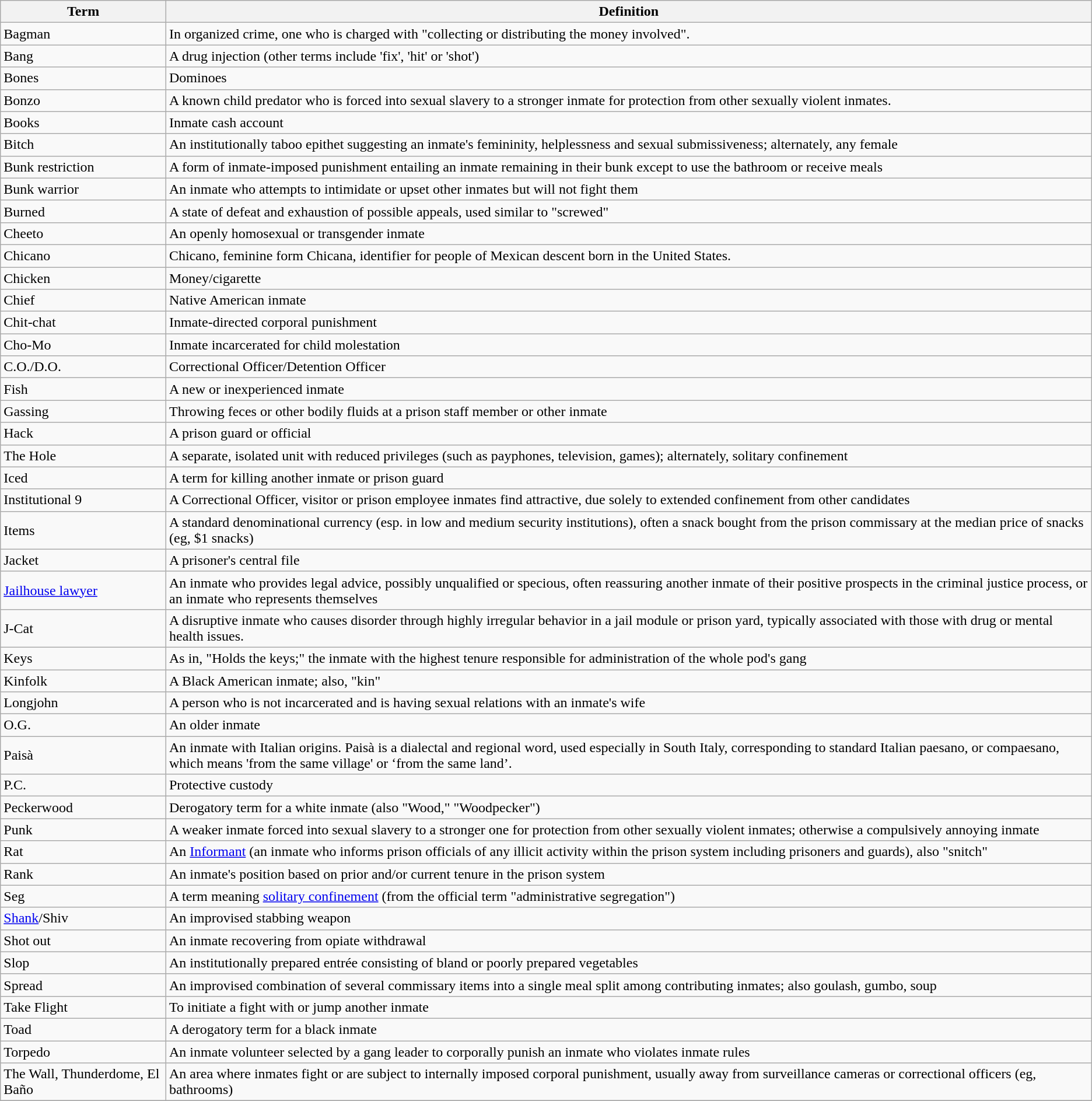<table class="wikitable">
<tr>
<th>Term</th>
<th>Definition</th>
</tr>
<tr>
<td>Bagman</td>
<td>In organized crime, one who is charged with "collecting or distributing the money involved".</td>
</tr>
<tr>
<td>Bang</td>
<td>A drug injection (other terms include 'fix', 'hit' or 'shot')</td>
</tr>
<tr>
<td>Bones</td>
<td>Dominoes</td>
</tr>
<tr>
<td>Bonzo</td>
<td>A known child predator who is forced into sexual slavery to a stronger inmate for protection from other sexually violent inmates.</td>
</tr>
<tr>
<td>Books</td>
<td>Inmate cash account</td>
</tr>
<tr>
<td>Bitch</td>
<td>An institutionally taboo epithet suggesting an inmate's femininity, helplessness and sexual submissiveness; alternately, any female</td>
</tr>
<tr>
<td>Bunk restriction</td>
<td>A form of inmate-imposed punishment entailing an inmate remaining in their bunk except to use the bathroom or receive meals</td>
</tr>
<tr>
<td>Bunk warrior</td>
<td>An inmate who attempts to intimidate or upset other inmates but will not fight them</td>
</tr>
<tr>
<td>Burned</td>
<td>A state of defeat and exhaustion of possible appeals, used similar to "screwed"</td>
</tr>
<tr>
<td>Cheeto</td>
<td>An openly homosexual or transgender inmate</td>
</tr>
<tr>
<td>Chicano</td>
<td>Chicano, feminine form Chicana, identifier for people of Mexican descent born in the United States.</td>
</tr>
<tr>
<td>Chicken</td>
<td>Money/cigarette</td>
</tr>
<tr>
<td>Chief</td>
<td>Native American inmate</td>
</tr>
<tr>
<td>Chit-chat</td>
<td>Inmate-directed corporal punishment</td>
</tr>
<tr>
<td>Cho-Mo</td>
<td>Inmate incarcerated for child molestation</td>
</tr>
<tr>
<td>C.O./D.O.</td>
<td>Correctional Officer/Detention Officer</td>
</tr>
<tr>
<td>Fish</td>
<td>A new or inexperienced inmate</td>
</tr>
<tr>
<td>Gassing</td>
<td>Throwing feces or other bodily fluids at a prison staff member or other inmate</td>
</tr>
<tr>
<td>Hack</td>
<td>A prison guard or official</td>
</tr>
<tr>
<td>The Hole</td>
<td>A separate, isolated unit with reduced privileges (such as payphones, television, games); alternately, solitary confinement</td>
</tr>
<tr>
<td>Iced</td>
<td>A term for killing another inmate or prison guard</td>
</tr>
<tr>
<td>Institutional 9</td>
<td>A Correctional Officer, visitor or prison employee inmates find attractive, due solely to extended confinement from other candidates</td>
</tr>
<tr>
<td>Items</td>
<td>A standard denominational currency (esp. in low and medium security institutions), often a snack bought from the prison commissary at the median price of snacks (eg, $1 snacks)</td>
</tr>
<tr>
<td>Jacket</td>
<td>A prisoner's central file</td>
</tr>
<tr>
<td><a href='#'>Jailhouse lawyer</a></td>
<td>An inmate who provides legal advice, possibly unqualified or specious, often reassuring another inmate of their positive prospects in the criminal justice process, or an inmate who represents themselves</td>
</tr>
<tr>
<td>J-Cat</td>
<td>A disruptive inmate who causes disorder through highly irregular behavior in a jail module or prison yard, typically associated with those with drug or mental health issues.</td>
</tr>
<tr>
<td>Keys</td>
<td>As in, "Holds the keys;" the inmate with the highest tenure responsible for administration of the whole pod's gang</td>
</tr>
<tr>
<td>Kinfolk</td>
<td>A Black American inmate; also, "kin"</td>
</tr>
<tr>
<td>Longjohn</td>
<td>A person who is not incarcerated and is having sexual relations with an inmate's wife</td>
</tr>
<tr>
<td>O.G.</td>
<td>An older inmate</td>
</tr>
<tr>
<td>Paisà</td>
<td>An inmate with Italian origins. Paisà is a dialectal and regional word, used especially in South Italy, corresponding to standard Italian paesano, or compaesano, which means 'from the same village' or ‘from the same land’.</td>
</tr>
<tr>
<td>P.C.</td>
<td>Protective custody</td>
</tr>
<tr>
<td>Peckerwood</td>
<td>Derogatory term for a white inmate (also "Wood," "Woodpecker")</td>
</tr>
<tr>
<td>Punk</td>
<td>A weaker inmate forced into sexual slavery to a stronger one for protection from other sexually violent inmates; otherwise a compulsively annoying inmate</td>
</tr>
<tr>
<td>Rat</td>
<td>An <a href='#'>Informant</a> (an inmate who informs prison officials of any illicit activity within the prison system including prisoners and guards), also "snitch"</td>
</tr>
<tr>
<td>Rank</td>
<td>An inmate's position based on prior and/or current tenure in the prison system</td>
</tr>
<tr>
<td>Seg</td>
<td>A term meaning <a href='#'>solitary confinement</a> (from the official term "administrative segregation")</td>
</tr>
<tr>
<td><a href='#'>Shank</a>/Shiv</td>
<td>An improvised stabbing weapon</td>
</tr>
<tr>
<td>Shot out</td>
<td>An inmate recovering from opiate withdrawal</td>
</tr>
<tr>
<td>Slop</td>
<td>An institutionally prepared entrée consisting of bland or poorly prepared vegetables</td>
</tr>
<tr>
<td>Spread</td>
<td>An improvised combination of several commissary items into a single meal split among contributing inmates; also goulash, gumbo, soup</td>
</tr>
<tr>
<td>Take Flight</td>
<td>To initiate a fight with or jump another inmate</td>
</tr>
<tr>
<td>Toad</td>
<td>A derogatory term for a black inmate</td>
</tr>
<tr>
<td>Torpedo</td>
<td>An inmate volunteer selected by a gang leader to corporally punish an inmate who violates inmate rules</td>
</tr>
<tr>
<td>The Wall, Thunderdome, El Baño</td>
<td>An area where inmates fight or are subject to internally imposed corporal punishment, usually away from surveillance cameras or correctional officers (eg, bathrooms)</td>
</tr>
<tr>
</tr>
</table>
